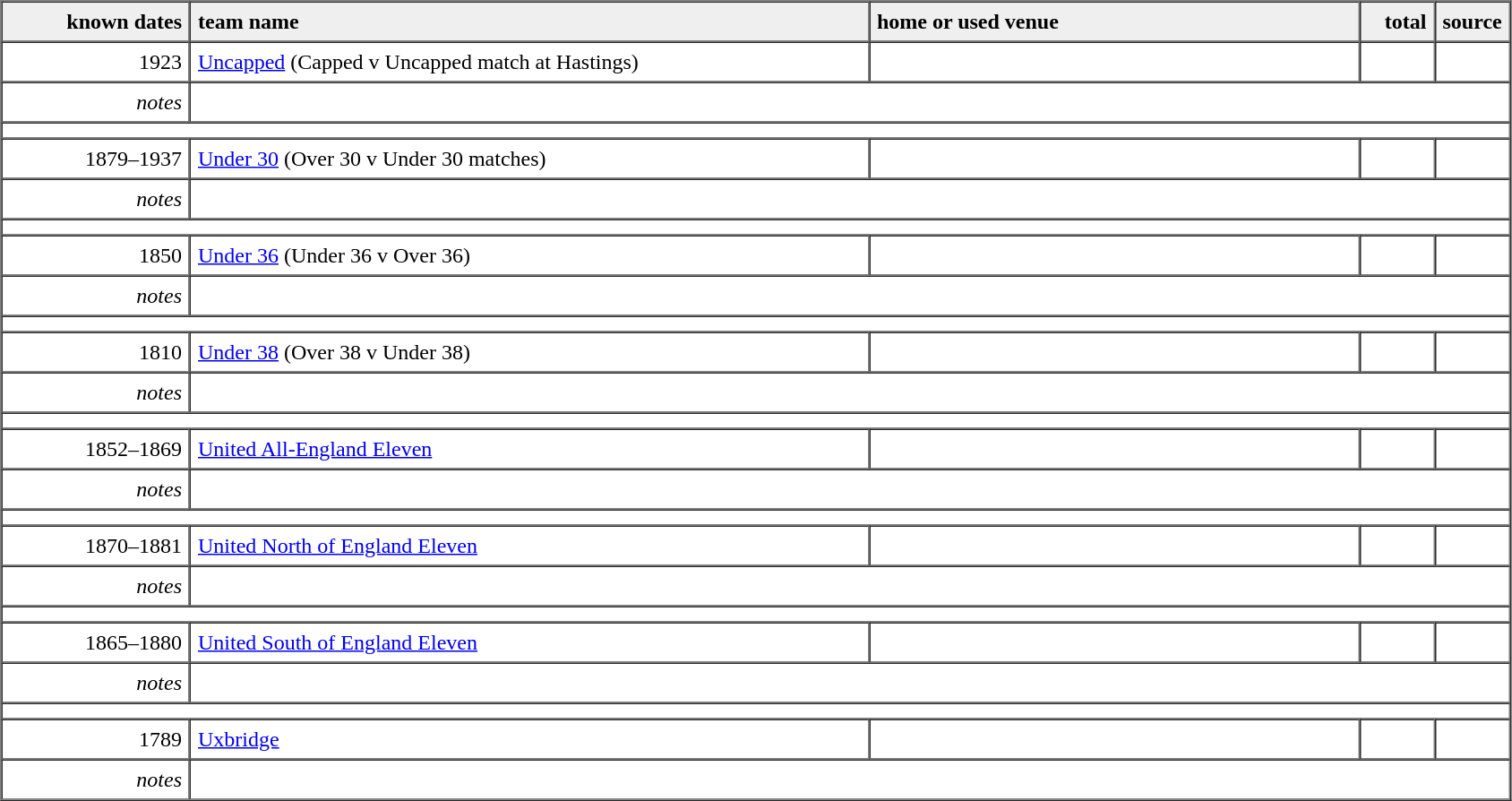<table border="1" cellpadding="5" cellspacing="0">
<tr style="background:#efefef;">
<th style="width:12.5%; text-align:right;">known dates</th>
<th style="width:45.0%; text-align:left;">team name</th>
<th style="width:32.5%; text-align:left;">home or used venue</th>
<th style="width:5.00%; text-align:right;">total</th>
<th style="width:5.00%; text-align:right;">source</th>
</tr>
<tr>
<td style="text-align:right;">1923</td>
<td><a href='#'>Uncapped</a> (Capped v Uncapped match at Hastings)</td>
<td></td>
<td style="text-align:right;"></td>
<td style="text-align:right;"></td>
</tr>
<tr>
<td style="text-align:right;"><em>notes</em></td>
<td colspan="4"></td>
</tr>
<tr>
<td colspan="5"></td>
</tr>
<tr>
<td style="text-align:right;">1879–1937</td>
<td><a href='#'>Under 30</a> (Over 30 v Under 30 matches)</td>
<td></td>
<td style="text-align:right;"></td>
<td style="text-align:right;"></td>
</tr>
<tr>
<td style="text-align:right;"><em>notes</em></td>
<td colspan="4"></td>
</tr>
<tr>
<td colspan="5"></td>
</tr>
<tr>
<td style="text-align:right;">1850</td>
<td><a href='#'>Under 36</a> (Under 36 v Over 36)</td>
<td></td>
<td style="text-align:right;"></td>
<td style="text-align:right;"></td>
</tr>
<tr>
<td style="text-align:right;"><em>notes</em></td>
<td colspan="4"></td>
</tr>
<tr>
<td colspan="5"></td>
</tr>
<tr>
<td style="text-align:right;">1810</td>
<td><a href='#'>Under 38</a> (Over 38 v Under 38)</td>
<td></td>
<td style="text-align:right;"></td>
<td style="text-align:right;"></td>
</tr>
<tr>
<td style="text-align:right;"><em>notes</em></td>
<td colspan="4"></td>
</tr>
<tr>
<td colspan="5"></td>
</tr>
<tr>
<td style="text-align:right;">1852–1869</td>
<td><a href='#'>United All-England Eleven</a></td>
<td></td>
<td style="text-align:right;"></td>
<td style="text-align:right;"></td>
</tr>
<tr>
<td style="text-align:right;"><em>notes</em></td>
<td colspan="4"></td>
</tr>
<tr>
<td colspan="5"></td>
</tr>
<tr>
<td style="text-align:right;">1870–1881</td>
<td><a href='#'>United North of England Eleven</a></td>
<td></td>
<td style="text-align:right;"></td>
<td style="text-align:right;"></td>
</tr>
<tr>
<td style="text-align:right;"><em>notes</em></td>
<td colspan="4"></td>
</tr>
<tr>
<td colspan="5"></td>
</tr>
<tr>
<td style="text-align:right;">1865–1880</td>
<td><a href='#'>United South of England Eleven</a></td>
<td></td>
<td style="text-align:right;"></td>
<td style="text-align:right;"></td>
</tr>
<tr>
<td style="text-align:right;"><em>notes</em></td>
<td colspan="4"></td>
</tr>
<tr>
<td colspan="5"></td>
</tr>
<tr>
<td style="text-align:right;">1789</td>
<td><a href='#'>Uxbridge</a></td>
<td></td>
<td style="text-align:right;"></td>
<td style="text-align:right;"></td>
</tr>
<tr>
<td style="text-align:right;"><em>notes</em></td>
<td colspan="4"></td>
</tr>
</table>
